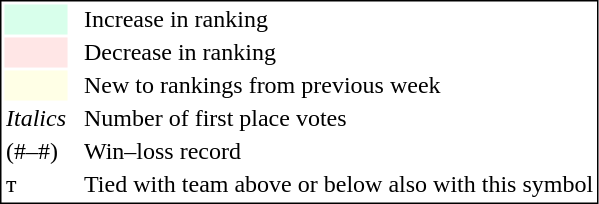<table style="border:1px solid black;">
<tr>
<td style="background:#D8FFEB; width:20px;"></td>
<td> </td>
<td>Increase in ranking</td>
</tr>
<tr>
<td style="background:#FFE6E6; width:20px;"></td>
<td> </td>
<td>Decrease in ranking</td>
</tr>
<tr>
<td style="background:#FFFFE6; width:20px;"></td>
<td> </td>
<td>New to rankings from previous week</td>
</tr>
<tr>
<td><em>Italics</em></td>
<td> </td>
<td>Number of first place votes</td>
</tr>
<tr>
<td>(#–#)</td>
<td> </td>
<td>Win–loss record</td>
</tr>
<tr>
<td>т</td>
<td></td>
<td>Tied with team above or below also with this symbol</td>
</tr>
</table>
